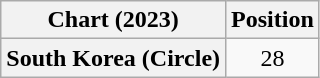<table class="wikitable plainrowheaders" style="text-align:center">
<tr>
<th scope="col">Chart (2023)</th>
<th scope="col">Position</th>
</tr>
<tr>
<th scope="row">South Korea (Circle)</th>
<td>28</td>
</tr>
</table>
